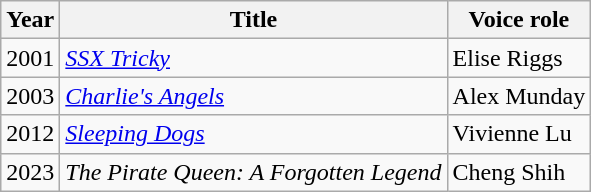<table class="wikitable sortable">
<tr>
<th>Year</th>
<th>Title</th>
<th>Voice role</th>
</tr>
<tr>
<td>2001</td>
<td><em><a href='#'>SSX Tricky</a></em></td>
<td>Elise Riggs</td>
</tr>
<tr>
<td>2003</td>
<td><em><a href='#'>Charlie's Angels</a></em></td>
<td>Alex Munday</td>
</tr>
<tr>
<td>2012</td>
<td><em><a href='#'>Sleeping Dogs</a></em></td>
<td>Vivienne Lu</td>
</tr>
<tr>
<td>2023</td>
<td><em>The Pirate Queen: A Forgotten Legend</em></td>
<td>Cheng Shih</td>
</tr>
</table>
